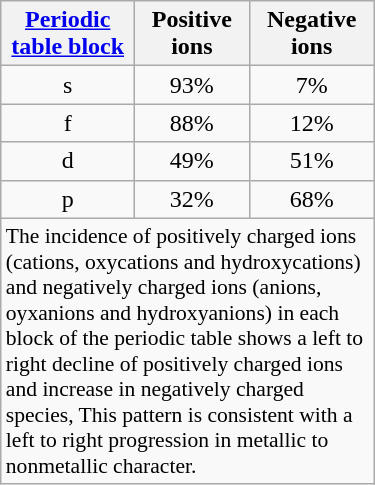<table class="wikitable floatright" style="width: 250px">
<tr>
<th><a href='#'>Periodic table block</a></th>
<th>Positive ions</th>
<th>Negative ions</th>
</tr>
<tr>
<td style="text-align:center;">s</td>
<td style="text-align:center;">93%</td>
<td style="text-align:center;">7%</td>
</tr>
<tr>
<td style="text-align:center;">f</td>
<td style="text-align:center;">88%</td>
<td style="text-align:center;">12%</td>
</tr>
<tr>
<td style="text-align:center;">d</td>
<td style="text-align:center;">49%</td>
<td style="text-align:center;">51%</td>
</tr>
<tr>
<td style="text-align:center;">p</td>
<td style="text-align:center;">32%</td>
<td style="text-align:center;">68%</td>
</tr>
<tr>
<td colspan="3" style="text-align: left; font-size: 90%">The incidence of positively charged ions (cations, oxycations and hydroxycations) and negatively charged ions (anions, oyxanions and hydroxyanions) in each block of the periodic table shows a left to right decline of positively charged ions and increase in negatively charged species, This pattern is consistent with a left to right progression in metallic to nonmetallic character.</td>
</tr>
</table>
